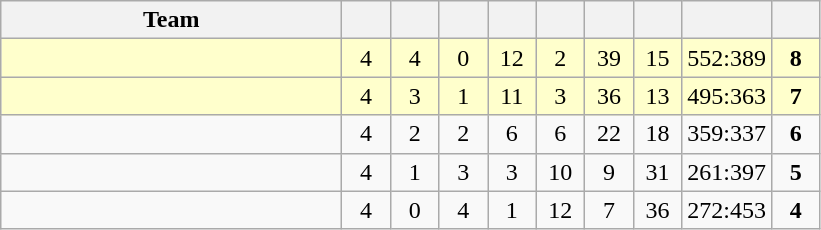<table class="wikitable" style="text-align:center;">
<tr>
<th width=220>Team</th>
<th width=25></th>
<th width=25></th>
<th width=25></th>
<th width=25></th>
<th width=25></th>
<th width=25></th>
<th width=25></th>
<th width=25></th>
<th width=25></th>
</tr>
<tr style="background:#ffffcc;">
<td style="text-align:left;"></td>
<td>4</td>
<td>4</td>
<td>0</td>
<td>12</td>
<td>2</td>
<td>39</td>
<td>15</td>
<td>552:389</td>
<td><strong>8</strong></td>
</tr>
<tr style="background:#ffffcc;">
<td style="text-align:left;"></td>
<td>4</td>
<td>3</td>
<td>1</td>
<td>11</td>
<td>3</td>
<td>36</td>
<td>13</td>
<td>495:363</td>
<td><strong>7</strong></td>
</tr>
<tr>
<td style="text-align:left;"></td>
<td>4</td>
<td>2</td>
<td>2</td>
<td>6</td>
<td>6</td>
<td>22</td>
<td>18</td>
<td>359:337</td>
<td><strong>6</strong></td>
</tr>
<tr>
<td style="text-align:left;"></td>
<td>4</td>
<td>1</td>
<td>3</td>
<td>3</td>
<td>10</td>
<td>9</td>
<td>31</td>
<td>261:397</td>
<td><strong>5</strong></td>
</tr>
<tr>
<td style="text-align:left;"></td>
<td>4</td>
<td>0</td>
<td>4</td>
<td>1</td>
<td>12</td>
<td>7</td>
<td>36</td>
<td>272:453</td>
<td><strong>4</strong></td>
</tr>
</table>
